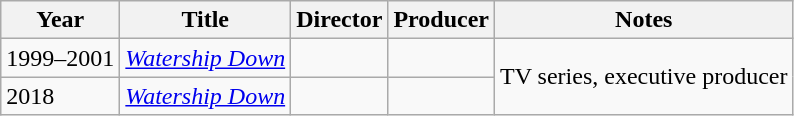<table class="wikitable">
<tr>
<th>Year</th>
<th>Title</th>
<th>Director</th>
<th>Producer</th>
<th>Notes</th>
</tr>
<tr>
<td>1999–2001</td>
<td><em><a href='#'>Watership Down</a></em></td>
<td></td>
<td></td>
<td rowspan="2">TV series, executive producer</td>
</tr>
<tr>
<td>2018</td>
<td><em><a href='#'>Watership Down</a></em></td>
<td></td>
<td></td>
</tr>
</table>
